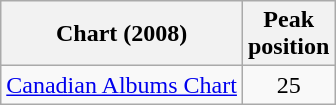<table class="wikitable sortable">
<tr>
<th align="left">Chart (2008)</th>
<th align="left">Peak<br>position</th>
</tr>
<tr>
<td align="left"><a href='#'>Canadian Albums Chart</a></td>
<td style="text-align:center;">25</td>
</tr>
</table>
